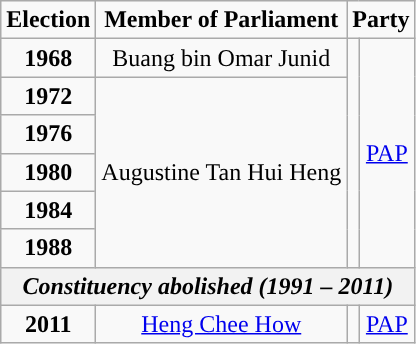<table class="wikitable" align="center" style="text-align:center">
<tr>
<td><strong>Election </strong></td>
<td><strong>Member of Parliament</strong></td>
<td colspan="2"><strong>Party</strong></td>
</tr>
<tr>
<td><strong>1968</strong></td>
<td>Buang bin Omar Junid</td>
<td rowspan="6"></td>
<td rowspan="6"><a href='#'>PAP</a></td>
</tr>
<tr>
<td><strong>1972</strong></td>
<td rowspan="5">Augustine Tan Hui Heng</td>
</tr>
<tr>
<td><strong>1976</strong></td>
</tr>
<tr>
<td><strong>1980</strong></td>
</tr>
<tr>
<td><strong>1984</strong></td>
</tr>
<tr>
<td><strong>1988</strong></td>
</tr>
<tr>
<th colspan="4"><em>Constituency abolished (1991 – 2011)</em></th>
</tr>
<tr>
<td><strong>2011</strong></td>
<td><a href='#'>Heng Chee How</a></td>
<td></td>
<td><a href='#'>PAP</a></td>
</tr>
</table>
